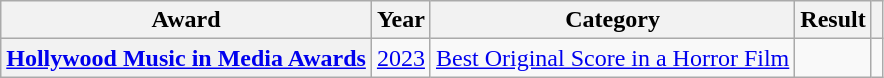<table class="wikitable sortable plainrowheaders">
<tr>
<th scope="col">Award</th>
<th scope="col">Year</th>
<th scope="col">Category</th>
<th scope="col">Result</th>
<th scope="col" class="unsortable"></th>
</tr>
<tr>
<th scope="row"><a href='#'>Hollywood Music in Media Awards</a></th>
<td><a href='#'>2023</a></td>
<td><a href='#'>Best Original Score in a Horror Film</a></td>
<td></td>
<td></td>
</tr>
</table>
